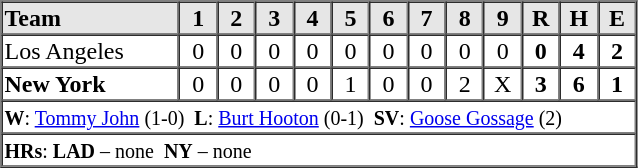<table border=1 cellspacing=0 width=425 style="margin-left:3em;">
<tr style="text-align:center; background-color:#e6e6e6;">
<th style="text-align:left" width=28%>Team</th>
<th width=6%>1</th>
<th width=6%>2</th>
<th width=6%>3</th>
<th width=6%>4</th>
<th width=6%>5</th>
<th width=6%>6</th>
<th width=6%>7</th>
<th width=6%>8</th>
<th width=6%>9</th>
<th width=6%>R</th>
<th width=6%>H</th>
<th width=6%>E</th>
</tr>
<tr style="text-align:center;">
<td style="text-align:left">Los Angeles</td>
<td>0</td>
<td>0</td>
<td>0</td>
<td>0</td>
<td>0</td>
<td>0</td>
<td>0</td>
<td>0</td>
<td>0</td>
<td><strong>0</strong></td>
<td><strong>4</strong></td>
<td><strong>2</strong></td>
</tr>
<tr style="text-align:center;">
<td style="text-align:left"><strong>New York</strong></td>
<td>0</td>
<td>0</td>
<td>0</td>
<td>0</td>
<td>1</td>
<td>0</td>
<td>0</td>
<td>2</td>
<td>X</td>
<td><strong>3</strong></td>
<td><strong>6</strong></td>
<td><strong>1</strong></td>
</tr>
<tr style="text-align:left;">
<td colspan=13><small><strong>W</strong>: <a href='#'>Tommy John</a> (1-0)  <strong>L</strong>: <a href='#'>Burt Hooton</a> (0-1)  <strong>SV</strong>: <a href='#'>Goose Gossage</a> (2)</small></td>
</tr>
<tr style="text-align:left;">
<td colspan=13><small><strong>HRs</strong>: <strong>LAD</strong> – none  <strong>NY</strong> – none</small></td>
</tr>
<tr style="text-align:left;">
</tr>
</table>
